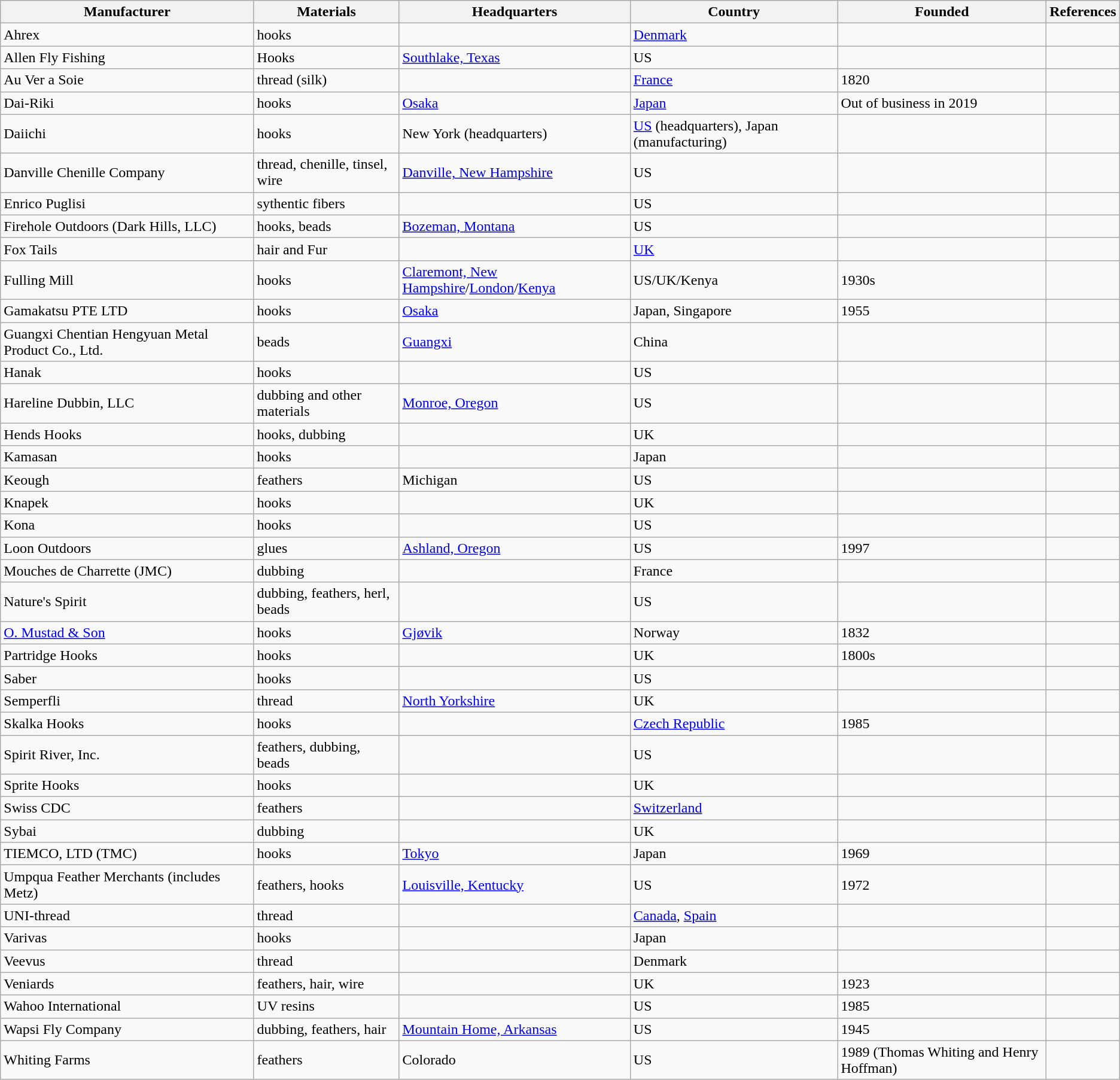<table class="wikitable plainrowheaders sortable" summary="Manufacturers of Fly Tying Materials">
<tr>
<th>Manufacturer</th>
<th>Materials</th>
<th>Headquarters</th>
<th>Country</th>
<th>Founded</th>
<th>References</th>
</tr>
<tr>
<td>Ahrex</td>
<td>hooks</td>
<td></td>
<td><a href='#'>Denmark</a></td>
<td></td>
<td></td>
</tr>
<tr>
<td>Allen Fly Fishing</td>
<td>Hooks</td>
<td><a href='#'>Southlake, Texas</a></td>
<td>US</td>
<td></td>
<td></td>
</tr>
<tr>
<td>Au Ver a Soie</td>
<td>thread (silk)</td>
<td></td>
<td><a href='#'>France</a></td>
<td>1820</td>
<td></td>
</tr>
<tr>
<td>Dai-Riki</td>
<td>hooks</td>
<td><a href='#'>Osaka</a></td>
<td><a href='#'>Japan</a></td>
<td>Out of business in 2019</td>
<td></td>
</tr>
<tr>
<td>Daiichi</td>
<td>hooks</td>
<td>New York (headquarters)</td>
<td><a href='#'>US</a> (headquarters), Japan (manufacturing)</td>
<td></td>
<td></td>
</tr>
<tr>
<td>Danville Chenille Company</td>
<td>thread, chenille, tinsel, wire</td>
<td><a href='#'>Danville, New Hampshire</a></td>
<td>US</td>
<td></td>
<td></td>
</tr>
<tr>
<td>Enrico Puglisi</td>
<td>sythentic fibers</td>
<td></td>
<td>US</td>
<td></td>
<td></td>
</tr>
<tr>
<td>Firehole Outdoors (Dark Hills, LLC)</td>
<td>hooks, beads</td>
<td><a href='#'>Bozeman, Montana</a></td>
<td>US</td>
<td></td>
<td></td>
</tr>
<tr>
<td>Fox Tails</td>
<td>hair and Fur</td>
<td></td>
<td><a href='#'>UK</a></td>
<td></td>
<td></td>
</tr>
<tr>
<td>Fulling Mill</td>
<td>hooks</td>
<td><a href='#'>Claremont, New Hampshire</a>/<a href='#'>London</a>/<a href='#'>Kenya</a></td>
<td>US/UK/Kenya</td>
<td>1930s</td>
<td></td>
</tr>
<tr>
<td>Gamakatsu PTE LTD</td>
<td>hooks</td>
<td><a href='#'>Osaka</a></td>
<td>Japan, Singapore</td>
<td>1955</td>
<td></td>
</tr>
<tr>
<td>Guangxi Chentian Hengyuan Metal Product Co., Ltd.</td>
<td>beads</td>
<td><a href='#'>Guangxi</a></td>
<td>China</td>
<td></td>
<td></td>
</tr>
<tr>
<td>Hanak</td>
<td>hooks</td>
<td></td>
<td>US</td>
<td></td>
<td></td>
</tr>
<tr>
<td>Hareline Dubbin, LLC</td>
<td>dubbing and other materials</td>
<td><a href='#'>Monroe, Oregon</a></td>
<td>US</td>
<td></td>
<td></td>
</tr>
<tr>
<td>Hends Hooks</td>
<td>hooks, dubbing</td>
<td></td>
<td>UK</td>
<td></td>
<td></td>
</tr>
<tr>
<td>Kamasan</td>
<td>hooks</td>
<td></td>
<td>Japan</td>
<td></td>
<td></td>
</tr>
<tr>
<td>Keough</td>
<td>feathers</td>
<td>Michigan</td>
<td>US</td>
<td></td>
<td></td>
</tr>
<tr>
<td>Knapek</td>
<td>hooks</td>
<td></td>
<td>UK</td>
<td></td>
<td></td>
</tr>
<tr>
<td>Kona</td>
<td>hooks</td>
<td></td>
<td>US</td>
<td></td>
<td></td>
</tr>
<tr>
<td>Loon Outdoors</td>
<td>glues</td>
<td><a href='#'>Ashland, Oregon</a></td>
<td>US</td>
<td>1997</td>
<td></td>
</tr>
<tr>
<td>Mouches de Charrette (JMC)</td>
<td>dubbing</td>
<td></td>
<td>France</td>
<td></td>
<td></td>
</tr>
<tr>
<td>Nature's Spirit</td>
<td>dubbing, feathers, herl, beads</td>
<td></td>
<td>US</td>
<td></td>
<td></td>
</tr>
<tr>
<td><a href='#'>O. Mustad & Son</a></td>
<td>hooks</td>
<td><a href='#'>Gjøvik</a></td>
<td>Norway</td>
<td>1832</td>
<td></td>
</tr>
<tr>
<td>Partridge Hooks</td>
<td>hooks</td>
<td></td>
<td>UK</td>
<td>1800s</td>
<td></td>
</tr>
<tr>
<td>Saber</td>
<td>hooks</td>
<td></td>
<td>US</td>
<td></td>
<td></td>
</tr>
<tr>
<td>Semperfli</td>
<td>thread</td>
<td><a href='#'>North Yorkshire</a></td>
<td>UK</td>
<td></td>
<td></td>
</tr>
<tr>
<td>Skalka Hooks</td>
<td>hooks</td>
<td></td>
<td><a href='#'>Czech Republic</a></td>
<td>1985</td>
<td></td>
</tr>
<tr>
<td>Spirit River, Inc.</td>
<td>feathers, dubbing, beads</td>
<td></td>
<td>US</td>
<td></td>
<td></td>
</tr>
<tr>
<td>Sprite Hooks</td>
<td>hooks</td>
<td></td>
<td>UK</td>
<td></td>
<td></td>
</tr>
<tr>
<td>Swiss CDC</td>
<td>feathers</td>
<td></td>
<td><a href='#'>Switzerland</a></td>
<td></td>
<td></td>
</tr>
<tr>
<td>Sybai</td>
<td>dubbing</td>
<td></td>
<td>UK</td>
<td></td>
<td></td>
</tr>
<tr>
<td>TIEMCO, LTD (TMC)</td>
<td>hooks</td>
<td><a href='#'>Tokyo</a></td>
<td>Japan</td>
<td>1969</td>
<td></td>
</tr>
<tr>
<td>Umpqua Feather Merchants (includes Metz)</td>
<td>feathers, hooks</td>
<td><a href='#'>Louisville,  Kentucky</a></td>
<td>US</td>
<td>1972</td>
<td></td>
</tr>
<tr>
<td>UNI-thread</td>
<td>thread</td>
<td></td>
<td><a href='#'>Canada</a>, <a href='#'>Spain</a></td>
<td></td>
<td></td>
</tr>
<tr>
<td>Varivas</td>
<td>hooks</td>
<td></td>
<td>Japan</td>
<td></td>
<td></td>
</tr>
<tr>
<td>Veevus</td>
<td>thread</td>
<td></td>
<td>Denmark</td>
<td></td>
<td></td>
</tr>
<tr>
<td>Veniards</td>
<td>feathers, hair, wire</td>
<td></td>
<td>UK</td>
<td>1923</td>
<td></td>
</tr>
<tr>
<td>Wahoo International</td>
<td>UV resins</td>
<td></td>
<td>US</td>
<td>1985</td>
<td></td>
</tr>
<tr>
<td>Wapsi Fly Company</td>
<td>dubbing, feathers, hair</td>
<td><a href='#'>Mountain Home, Arkansas</a></td>
<td>US</td>
<td>1945</td>
<td></td>
</tr>
<tr>
<td>Whiting Farms</td>
<td>feathers</td>
<td>Colorado</td>
<td>US</td>
<td>1989 (Thomas Whiting and Henry Hoffman)</td>
<td></td>
</tr>
</table>
